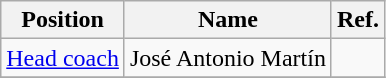<table class="wikitable">
<tr>
<th>Position</th>
<th>Name</th>
<th>Ref.</th>
</tr>
<tr>
<td><a href='#'>Head coach</a></td>
<td> José Antonio Martín</td>
<td></td>
</tr>
<tr>
</tr>
</table>
